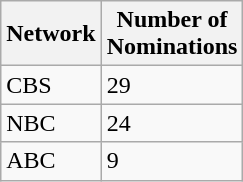<table class="wikitable">
<tr>
<th>Network</th>
<th>Number of<br>Nominations</th>
</tr>
<tr>
<td>CBS</td>
<td>29</td>
</tr>
<tr>
<td>NBC</td>
<td>24</td>
</tr>
<tr>
<td>ABC</td>
<td>9</td>
</tr>
</table>
